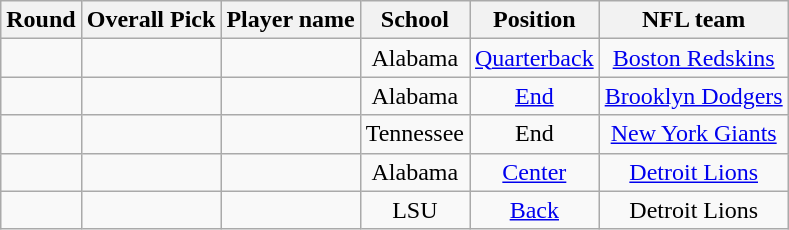<table class="wikitable sortable" style="text-align:center">
<tr>
<th scope="col">Round</th>
<th scope="col">Overall Pick</th>
<th scope="col">Player name</th>
<th scope="col">School</th>
<th scope="col">Position</th>
<th scope="col">NFL team</th>
</tr>
<tr>
<td></td>
<td></td>
<td></td>
<td>Alabama</td>
<td><a href='#'>Quarterback</a></td>
<td><a href='#'>Boston Redskins</a></td>
</tr>
<tr>
<td></td>
<td></td>
<td></td>
<td>Alabama</td>
<td><a href='#'>End</a></td>
<td><a href='#'>Brooklyn Dodgers</a></td>
</tr>
<tr>
<td></td>
<td></td>
<td></td>
<td>Tennessee</td>
<td>End</td>
<td><a href='#'>New York Giants</a></td>
</tr>
<tr>
<td></td>
<td></td>
<td></td>
<td>Alabama</td>
<td><a href='#'>Center</a></td>
<td><a href='#'>Detroit Lions</a></td>
</tr>
<tr>
<td></td>
<td></td>
<td></td>
<td>LSU</td>
<td><a href='#'>Back</a></td>
<td>Detroit Lions</td>
</tr>
</table>
